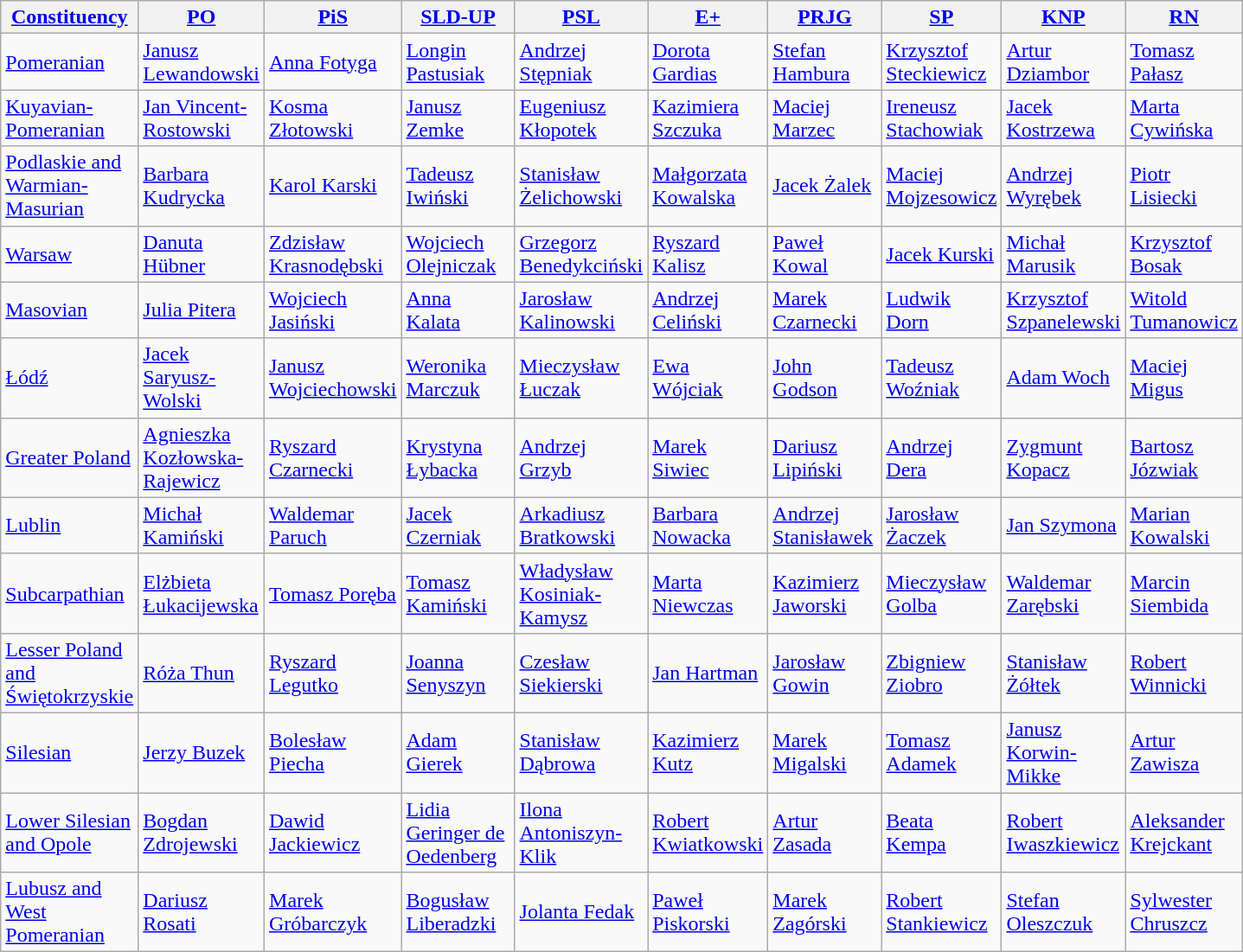<table class="wikitable">
<tr>
<th style="width:80px;"><a href='#'>Constituency</a></th>
<th style="width:80px;"><a href='#'>PO</a></th>
<th style="width:80px;"><a href='#'>PiS</a></th>
<th style="width:80px;"><a href='#'>SLD-UP</a></th>
<th style="width:80px;"><a href='#'>PSL</a></th>
<th style="width:80px;"><a href='#'>E+</a></th>
<th style="width:80px;"><a href='#'>PRJG</a></th>
<th style="width:80px;"><a href='#'>SP</a></th>
<th style="width:80px;"><a href='#'>KNP</a></th>
<th style="width:80px;"><a href='#'>RN</a></th>
</tr>
<tr>
<td><a href='#'>Pomeranian</a></td>
<td><a href='#'>Janusz Lewandowski</a></td>
<td><a href='#'>Anna Fotyga</a></td>
<td><a href='#'>Longin Pastusiak</a></td>
<td><a href='#'>Andrzej Stępniak</a></td>
<td><a href='#'>Dorota Gardias</a></td>
<td><a href='#'>Stefan Hambura</a></td>
<td><a href='#'>Krzysztof Steckiewicz</a></td>
<td><a href='#'>Artur Dziambor</a></td>
<td><a href='#'>Tomasz Pałasz</a></td>
</tr>
<tr>
<td><a href='#'>Kuyavian-Pomeranian</a></td>
<td><a href='#'>Jan Vincent-Rostowski</a></td>
<td><a href='#'>Kosma Złotowski</a></td>
<td><a href='#'>Janusz Zemke</a></td>
<td><a href='#'>Eugeniusz Kłopotek</a></td>
<td><a href='#'>Kazimiera Szczuka</a></td>
<td><a href='#'>Maciej Marzec</a></td>
<td><a href='#'>Ireneusz Stachowiak</a></td>
<td><a href='#'>Jacek Kostrzewa</a></td>
<td><a href='#'>Marta Cywińska</a></td>
</tr>
<tr>
<td><a href='#'>Podlaskie and Warmian-Masurian</a></td>
<td><a href='#'>Barbara Kudrycka</a></td>
<td><a href='#'>Karol Karski</a></td>
<td><a href='#'>Tadeusz Iwiński</a></td>
<td><a href='#'>Stanisław Żelichowski</a></td>
<td><a href='#'>Małgorzata Kowalska</a></td>
<td><a href='#'>Jacek Żalek</a></td>
<td><a href='#'>Maciej Mojzesowicz</a></td>
<td><a href='#'>Andrzej Wyrębek</a></td>
<td><a href='#'>Piotr Lisiecki</a></td>
</tr>
<tr>
<td><a href='#'>Warsaw</a></td>
<td><a href='#'>Danuta Hübner</a></td>
<td><a href='#'>Zdzisław Krasnodębski</a></td>
<td><a href='#'>Wojciech Olejniczak</a></td>
<td><a href='#'>Grzegorz Benedykciński</a></td>
<td><a href='#'>Ryszard Kalisz</a></td>
<td><a href='#'>Paweł Kowal</a></td>
<td><a href='#'>Jacek Kurski</a></td>
<td><a href='#'>Michał Marusik</a></td>
<td><a href='#'>Krzysztof Bosak</a></td>
</tr>
<tr>
<td><a href='#'>Masovian</a></td>
<td><a href='#'>Julia Pitera</a></td>
<td><a href='#'>Wojciech Jasiński</a></td>
<td><a href='#'>Anna Kalata</a></td>
<td><a href='#'>Jarosław Kalinowski</a></td>
<td><a href='#'>Andrzej Celiński</a></td>
<td><a href='#'>Marek Czarnecki</a></td>
<td><a href='#'>Ludwik Dorn</a></td>
<td><a href='#'>Krzysztof Szpanelewski</a></td>
<td><a href='#'>Witold Tumanowicz</a></td>
</tr>
<tr>
<td><a href='#'>Łódź</a></td>
<td><a href='#'>Jacek Saryusz-Wolski</a></td>
<td><a href='#'>Janusz Wojciechowski</a></td>
<td><a href='#'>Weronika Marczuk</a></td>
<td><a href='#'>Mieczysław Łuczak</a></td>
<td><a href='#'>Ewa Wójciak</a></td>
<td><a href='#'>John Godson</a></td>
<td><a href='#'>Tadeusz Woźniak</a></td>
<td><a href='#'>Adam Woch</a></td>
<td><a href='#'>Maciej Migus</a></td>
</tr>
<tr>
<td><a href='#'>Greater Poland</a></td>
<td><a href='#'>Agnieszka Kozłowska-Rajewicz</a></td>
<td><a href='#'>Ryszard Czarnecki</a></td>
<td><a href='#'>Krystyna Łybacka</a></td>
<td><a href='#'>Andrzej Grzyb</a></td>
<td><a href='#'>Marek Siwiec</a></td>
<td><a href='#'>Dariusz Lipiński</a></td>
<td><a href='#'>Andrzej Dera</a></td>
<td><a href='#'>Zygmunt Kopacz</a></td>
<td><a href='#'>Bartosz Józwiak</a></td>
</tr>
<tr>
<td><a href='#'>Lublin</a></td>
<td><a href='#'>Michał Kamiński</a></td>
<td><a href='#'>Waldemar Paruch</a></td>
<td><a href='#'>Jacek Czerniak</a></td>
<td><a href='#'>Arkadiusz Bratkowski</a></td>
<td><a href='#'>Barbara Nowacka</a></td>
<td><a href='#'>Andrzej Stanisławek</a></td>
<td><a href='#'>Jarosław Żaczek</a></td>
<td><a href='#'>Jan Szymona</a></td>
<td><a href='#'>Marian Kowalski</a></td>
</tr>
<tr>
<td><a href='#'>Subcarpathian</a></td>
<td><a href='#'>Elżbieta Łukacijewska</a></td>
<td><a href='#'>Tomasz Poręba</a></td>
<td><a href='#'>Tomasz Kamiński</a></td>
<td><a href='#'>Władysław Kosiniak-Kamysz</a></td>
<td><a href='#'>Marta Niewczas</a></td>
<td><a href='#'>Kazimierz Jaworski</a></td>
<td><a href='#'>Mieczysław Golba</a></td>
<td><a href='#'>Waldemar Zarębski</a></td>
<td><a href='#'>Marcin Siembida</a></td>
</tr>
<tr>
<td><a href='#'>Lesser Poland and Świętokrzyskie</a></td>
<td><a href='#'>Róża Thun</a></td>
<td><a href='#'>Ryszard Legutko</a></td>
<td><a href='#'>Joanna Senyszyn</a></td>
<td><a href='#'>Czesław Siekierski</a></td>
<td><a href='#'>Jan Hartman</a></td>
<td><a href='#'>Jarosław Gowin</a></td>
<td><a href='#'>Zbigniew Ziobro</a></td>
<td><a href='#'>Stanisław Żółtek</a></td>
<td><a href='#'>Robert Winnicki</a></td>
</tr>
<tr>
<td><a href='#'>Silesian</a></td>
<td><a href='#'>Jerzy Buzek</a></td>
<td><a href='#'>Bolesław Piecha</a></td>
<td><a href='#'>Adam Gierek</a></td>
<td><a href='#'>Stanisław Dąbrowa</a></td>
<td><a href='#'>Kazimierz Kutz</a></td>
<td><a href='#'>Marek Migalski</a></td>
<td><a href='#'>Tomasz Adamek</a></td>
<td><a href='#'>Janusz Korwin-Mikke</a></td>
<td><a href='#'>Artur Zawisza</a></td>
</tr>
<tr>
<td><a href='#'>Lower Silesian and Opole</a></td>
<td><a href='#'>Bogdan Zdrojewski</a></td>
<td><a href='#'>Dawid Jackiewicz</a></td>
<td><a href='#'>Lidia Geringer de Oedenberg</a></td>
<td><a href='#'>Ilona Antoniszyn-Klik</a></td>
<td><a href='#'>Robert Kwiatkowski</a></td>
<td><a href='#'>Artur Zasada</a></td>
<td><a href='#'>Beata Kempa</a></td>
<td><a href='#'>Robert Iwaszkiewicz</a></td>
<td><a href='#'>Aleksander Krejckant</a></td>
</tr>
<tr>
<td><a href='#'>Lubusz and West Pomeranian</a></td>
<td><a href='#'>Dariusz Rosati</a></td>
<td><a href='#'>Marek Gróbarczyk</a></td>
<td><a href='#'>Bogusław Liberadzki</a></td>
<td><a href='#'>Jolanta Fedak</a></td>
<td><a href='#'>Paweł Piskorski</a></td>
<td><a href='#'>Marek Zagórski</a></td>
<td><a href='#'>Robert Stankiewicz</a></td>
<td><a href='#'>Stefan Oleszczuk</a></td>
<td><a href='#'>Sylwester Chruszcz</a></td>
</tr>
</table>
